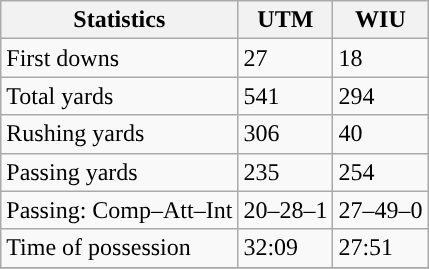<table class="wikitable" style="float: left;">
<tr>
<th>Statistics</th>
<th>UTM</th>
<th>WIU</th>
</tr>
<tr>
<td>First downs</td>
<td>27</td>
<td>18</td>
</tr>
<tr>
<td>Total yards</td>
<td>541</td>
<td>294</td>
</tr>
<tr>
<td>Rushing yards</td>
<td>306</td>
<td>40</td>
</tr>
<tr>
<td>Passing yards</td>
<td>235</td>
<td>254</td>
</tr>
<tr>
<td>Passing: Comp–Att–Int</td>
<td>20–28–1</td>
<td>27–49–0</td>
</tr>
<tr>
<td>Time of possession</td>
<td>32:09</td>
<td>27:51</td>
</tr>
<tr>
</tr>
</table>
